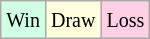<table class="wikitable">
<tr>
<td style="background-color: #d0ffe3;"><small>Win</small></td>
<td style="background-color: #ffffdd;"><small>Draw</small></td>
<td style="background-color: #ffd0e3;"><small>Loss</small></td>
</tr>
</table>
